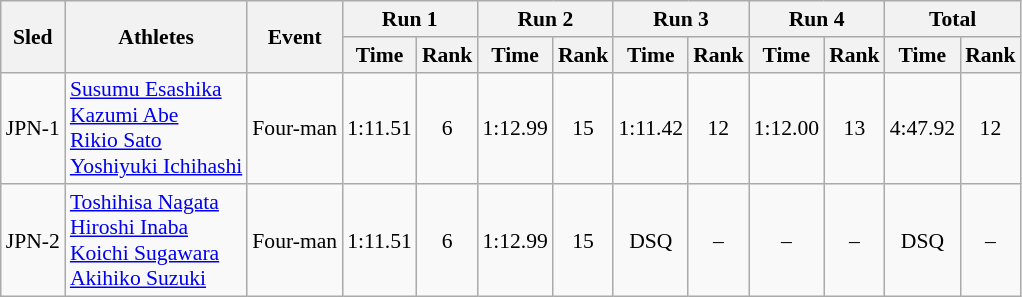<table class="wikitable"  border="1" style="font-size:90%">
<tr>
<th rowspan="2">Sled</th>
<th rowspan="2">Athletes</th>
<th rowspan="2">Event</th>
<th colspan="2">Run 1</th>
<th colspan="2">Run 2</th>
<th colspan="2">Run 3</th>
<th colspan="2">Run 4</th>
<th colspan="2">Total</th>
</tr>
<tr>
<th>Time</th>
<th>Rank</th>
<th>Time</th>
<th>Rank</th>
<th>Time</th>
<th>Rank</th>
<th>Time</th>
<th>Rank</th>
<th>Time</th>
<th>Rank</th>
</tr>
<tr>
<td align="center">JPN-1</td>
<td><a href='#'>Susumu Esashika</a><br><a href='#'>Kazumi Abe</a><br><a href='#'>Rikio Sato</a><br><a href='#'>Yoshiyuki Ichihashi</a></td>
<td>Four-man</td>
<td align="center">1:11.51</td>
<td align="center">6</td>
<td align="center">1:12.99</td>
<td align="center">15</td>
<td align="center">1:11.42</td>
<td align="center">12</td>
<td align="center">1:12.00</td>
<td align="center">13</td>
<td align="center">4:47.92</td>
<td align="center">12</td>
</tr>
<tr>
<td align="center">JPN-2</td>
<td><a href='#'>Toshihisa Nagata</a><br><a href='#'>Hiroshi Inaba</a><br><a href='#'>Koichi Sugawara</a><br><a href='#'>Akihiko Suzuki</a></td>
<td>Four-man</td>
<td align="center">1:11.51</td>
<td align="center">6</td>
<td align="center">1:12.99</td>
<td align="center">15</td>
<td align="center">DSQ</td>
<td align="center">–</td>
<td align="center">–</td>
<td align="center">–</td>
<td align="center">DSQ</td>
<td align="center">–</td>
</tr>
</table>
